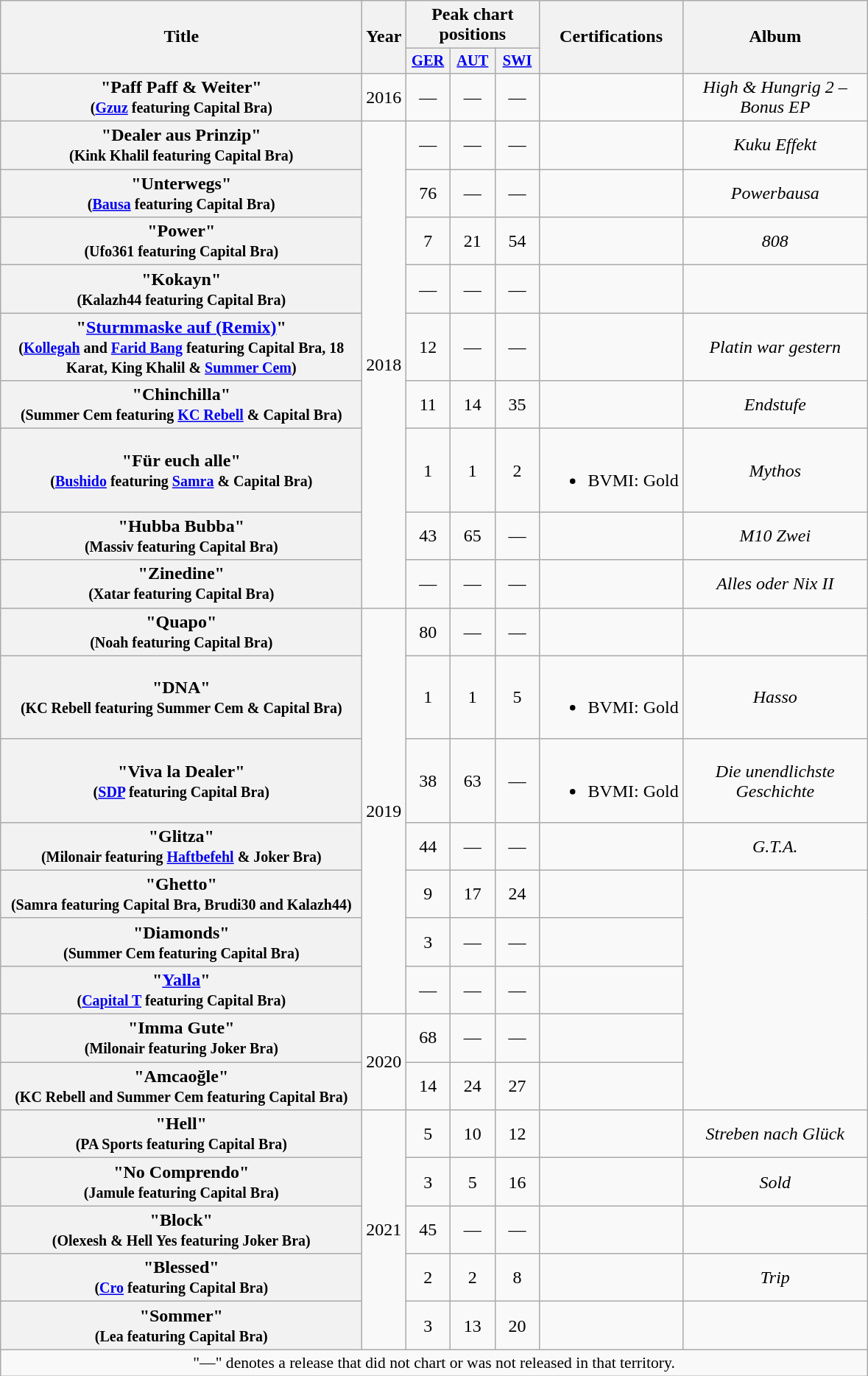<table class="wikitable plainrowheaders" style="text-align:center;">
<tr>
<th scope="col" rowspan="2" style="width:20em;">Title</th>
<th scope="col" rowspan="2" style="width:1em;">Year</th>
<th scope="col" colspan="3">Peak chart positions</th>
<th rowspan="2">Certifications</th>
<th scope="col" rowspan="2" style="width:10em;">Album</th>
</tr>
<tr>
<th style="width:2.5em; font-size:85%"><a href='#'>GER</a><br></th>
<th style="width:2.5em; font-size:85%"><a href='#'>AUT</a><br></th>
<th style="width:2.5em; font-size:85%"><a href='#'>SWI</a><br></th>
</tr>
<tr>
<th scope="row">"Paff Paff & Weiter"<br><small>(<a href='#'>Gzuz</a> featuring Capital Bra)</small></th>
<td>2016</td>
<td>—</td>
<td>—</td>
<td>—</td>
<td></td>
<td><em>High & Hungrig 2 – Bonus EP</em></td>
</tr>
<tr>
<th scope="row">"Dealer aus Prinzip"<br><small>(Kink Khalil featuring Capital Bra)</small></th>
<td rowspan="9">2018</td>
<td>—</td>
<td>—</td>
<td>—</td>
<td></td>
<td><em>Kuku Effekt</em></td>
</tr>
<tr>
<th scope="row">"Unterwegs"<br><small>(<a href='#'>Bausa</a> featuring Capital Bra)</small></th>
<td>76</td>
<td>—</td>
<td>—</td>
<td></td>
<td><em>Powerbausa</em></td>
</tr>
<tr>
<th scope="row">"Power"<br><small>(Ufo361 featuring Capital Bra)</small></th>
<td>7</td>
<td>21</td>
<td>54</td>
<td></td>
<td><em>808</em></td>
</tr>
<tr>
<th scope="row">"Kokayn"<br><small>(Kalazh44 featuring Capital Bra)</small></th>
<td>—</td>
<td>—</td>
<td>—</td>
<td></td>
</tr>
<tr>
<th scope="row">"<a href='#'>Sturmmaske auf (Remix)</a>"<br><small>(<a href='#'>Kollegah</a> and <a href='#'>Farid Bang</a> featuring Capital Bra, 18 Karat, King Khalil & <a href='#'>Summer Cem</a>)</small></th>
<td>12</td>
<td>—</td>
<td>—</td>
<td></td>
<td><em>Platin war gestern</em></td>
</tr>
<tr>
<th scope="row">"Chinchilla"<br><small>(Summer Cem featuring <a href='#'>KC Rebell</a> & Capital Bra)</small></th>
<td>11</td>
<td>14</td>
<td>35</td>
<td></td>
<td><em>Endstufe</em></td>
</tr>
<tr>
<th scope="row">"Für euch alle"<br><small>(<a href='#'>Bushido</a> featuring <a href='#'>Samra</a> & Capital Bra)</small></th>
<td>1</td>
<td>1</td>
<td>2</td>
<td><br><ul><li>BVMI: Gold</li></ul></td>
<td><em>Mythos</em></td>
</tr>
<tr>
<th scope="row">"Hubba Bubba"<br><small>(Massiv featuring Capital Bra)</small></th>
<td>43</td>
<td>65</td>
<td>—</td>
<td></td>
<td><em>M10 Zwei</em></td>
</tr>
<tr>
<th scope="row">"Zinedine"<br><small>(Xatar featuring Capital Bra)</small></th>
<td>—</td>
<td>—</td>
<td>—</td>
<td></td>
<td><em>Alles oder Nix II</em></td>
</tr>
<tr>
<th scope="row">"Quapo"<br><small>(Noah featuring Capital Bra)</small></th>
<td rowspan="7">2019</td>
<td>80</td>
<td>—</td>
<td>—</td>
<td></td>
</tr>
<tr>
<th scope="row">"DNA"<br><small>(KC Rebell featuring Summer Cem & Capital Bra)</small></th>
<td>1</td>
<td>1</td>
<td>5</td>
<td><br><ul><li>BVMI: Gold</li></ul></td>
<td><em>Hasso</em></td>
</tr>
<tr>
<th scope="row">"Viva la Dealer"<br><small>(<a href='#'>SDP</a> featuring Capital Bra)</small></th>
<td>38</td>
<td>63</td>
<td>—</td>
<td><br><ul><li>BVMI: Gold</li></ul></td>
<td><em>Die unendlichste Geschichte</em></td>
</tr>
<tr>
<th scope="row">"Glitza"<br><small>(Milonair featuring <a href='#'>Haftbefehl</a> & Joker Bra)</small></th>
<td>44</td>
<td>—</td>
<td>—</td>
<td></td>
<td><em>G.T.A.</em></td>
</tr>
<tr>
<th scope="row">"Ghetto"<br><small>(Samra featuring Capital Bra, Brudi30 and Kalazh44)</small></th>
<td>9</td>
<td>17</td>
<td>24</td>
<td></td>
</tr>
<tr>
<th scope="row">"Diamonds"<br><small>(Summer Cem featuring Capital Bra)</small></th>
<td>3</td>
<td>—</td>
<td>—</td>
<td></td>
</tr>
<tr>
<th scope="row">"<a href='#'>Yalla</a>"<br><small>(<a href='#'>Capital T</a> featuring Capital Bra)</small></th>
<td>—</td>
<td>—</td>
<td>—</td>
<td></td>
</tr>
<tr>
<th scope="row">"Imma Gute"<br><small>(Milonair featuring Joker Bra)</small></th>
<td rowspan="2">2020</td>
<td>68</td>
<td>—</td>
<td>—</td>
<td></td>
</tr>
<tr>
<th scope="row">"Amcaoğle"<br><small>(KC Rebell and Summer Cem featuring Capital Bra)</small></th>
<td>14</td>
<td>24</td>
<td>27</td>
<td></td>
</tr>
<tr>
<th scope="row">"Hell"<br><small>(PA Sports featuring Capital Bra)</small></th>
<td rowspan="5">2021</td>
<td>5</td>
<td>10</td>
<td>12</td>
<td></td>
<td><em>Streben nach Glück</em></td>
</tr>
<tr>
<th scope="row">"No Comprendo"<br><small>(Jamule featuring Capital Bra)</small></th>
<td>3</td>
<td>5</td>
<td>16</td>
<td></td>
<td><em>Sold</em></td>
</tr>
<tr>
<th scope="row">"Block"<br><small>(Olexesh & Hell Yes featuring Joker Bra)</small></th>
<td>45</td>
<td>—</td>
<td>—</td>
<td></td>
</tr>
<tr>
<th scope="row">"Blessed"<br><small>(<a href='#'>Cro</a> featuring Capital Bra)</small></th>
<td>2</td>
<td>2</td>
<td>8</td>
<td></td>
<td><em>Trip</em></td>
</tr>
<tr>
<th scope="row">"Sommer"<br><small>(Lea featuring Capital Bra)</small></th>
<td>3</td>
<td>13</td>
<td>20</td>
<td></td>
</tr>
<tr>
<td colspan="7" style="font-size:90%">"—" denotes a release that did not chart or was not released in that territory.</td>
</tr>
</table>
